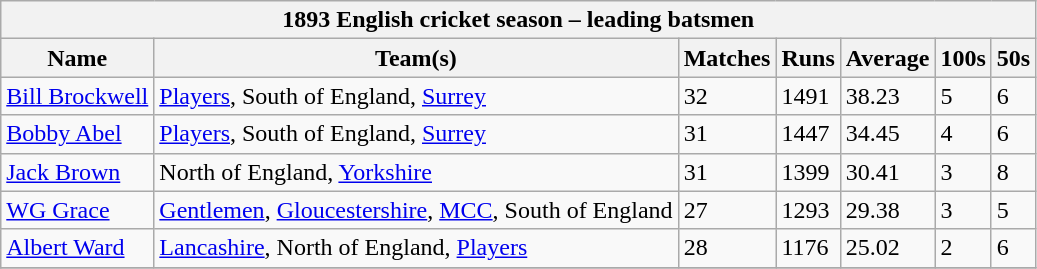<table class="wikitable">
<tr>
<th bgcolor="#efefef" colspan="7">1893 English cricket season – leading batsmen</th>
</tr>
<tr bgcolor="#efefef">
<th>Name</th>
<th>Team(s)</th>
<th>Matches</th>
<th>Runs</th>
<th>Average</th>
<th>100s</th>
<th>50s</th>
</tr>
<tr>
<td><a href='#'>Bill Brockwell</a></td>
<td><a href='#'>Players</a>, South of England, <a href='#'>Surrey</a></td>
<td>32</td>
<td>1491</td>
<td>38.23</td>
<td>5</td>
<td>6</td>
</tr>
<tr>
<td><a href='#'>Bobby Abel</a></td>
<td><a href='#'>Players</a>, South of England, <a href='#'>Surrey</a></td>
<td>31</td>
<td>1447</td>
<td>34.45</td>
<td>4</td>
<td>6</td>
</tr>
<tr>
<td><a href='#'>Jack Brown</a></td>
<td>North of England, <a href='#'>Yorkshire</a></td>
<td>31</td>
<td>1399</td>
<td>30.41</td>
<td>3</td>
<td>8</td>
</tr>
<tr>
<td><a href='#'>WG Grace</a></td>
<td><a href='#'>Gentlemen</a>, <a href='#'>Gloucestershire</a>, <a href='#'>MCC</a>, South of England</td>
<td>27</td>
<td>1293</td>
<td>29.38</td>
<td>3</td>
<td>5</td>
</tr>
<tr>
<td><a href='#'>Albert Ward</a></td>
<td><a href='#'>Lancashire</a>, North of England, <a href='#'>Players</a></td>
<td>28</td>
<td>1176</td>
<td>25.02</td>
<td>2</td>
<td>6</td>
</tr>
<tr>
</tr>
</table>
